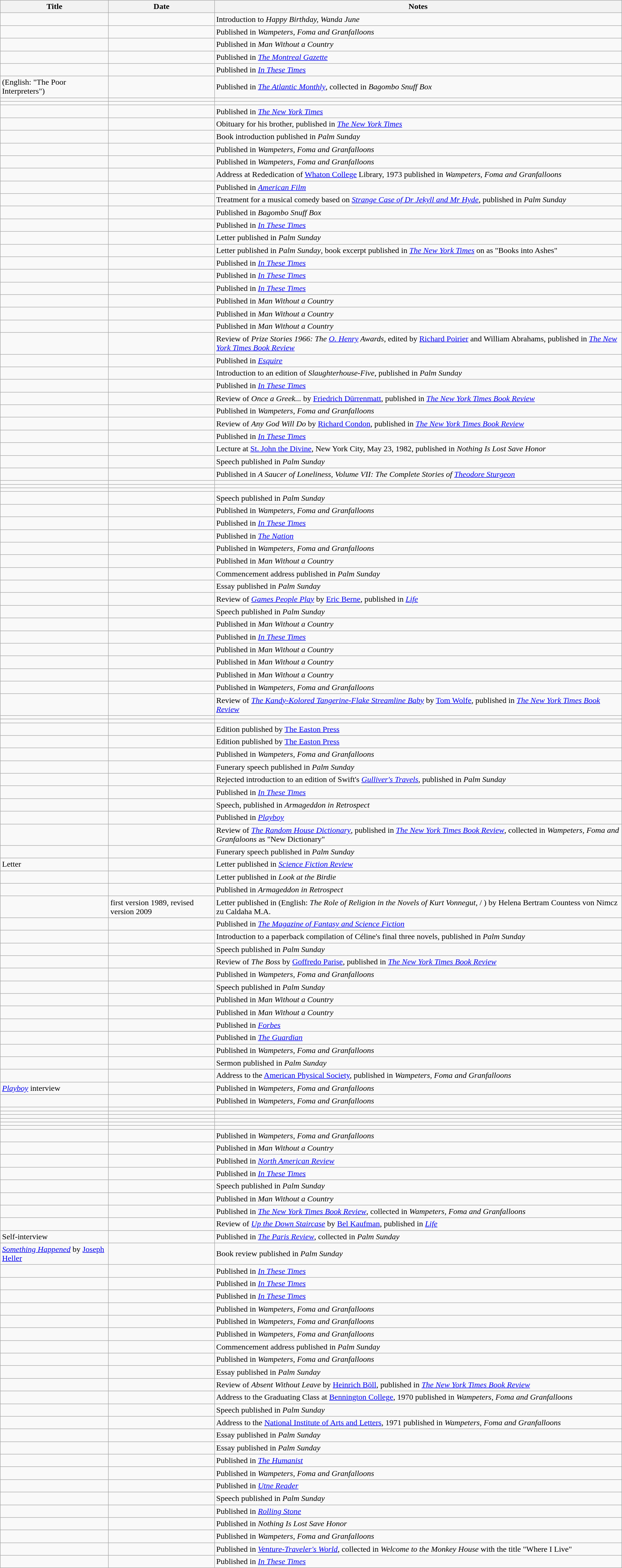<table class="wikitable sortable" border="1">
<tr>
<th>Title</th>
<th>Date</th>
<th>Notes</th>
</tr>
<tr>
<td></td>
<td></td>
<td>Introduction to <em>Happy Birthday, Wanda June</em></td>
</tr>
<tr>
<td></td>
<td></td>
<td>Published in <em>Wampeters, Foma and Granfalloons</em></td>
</tr>
<tr>
<td></td>
<td></td>
<td>Published in <em>Man Without a Country</em></td>
</tr>
<tr>
<td></td>
<td></td>
<td>Published in <em><a href='#'>The Montreal Gazette</a></em></td>
</tr>
<tr>
<td></td>
<td></td>
<td>Published in <em><a href='#'>In These Times</a></em></td>
</tr>
<tr>
<td> (English: "The Poor Interpreters")</td>
<td></td>
<td>Published in <em><a href='#'>The Atlantic Monthly</a></em>, collected in <em>Bagombo Snuff Box</em></td>
</tr>
<tr>
<td></td>
<td></td>
<td></td>
</tr>
<tr>
<td></td>
<td></td>
<td></td>
</tr>
<tr>
<td></td>
<td></td>
<td>Published in <em><a href='#'>The New York Times</a></em></td>
</tr>
<tr>
<td></td>
<td></td>
<td>Obituary for his brother, published in <em><a href='#'>The New York Times</a></em></td>
</tr>
<tr>
<td></td>
<td></td>
<td>Book introduction published in <em>Palm Sunday</em></td>
</tr>
<tr>
<td></td>
<td></td>
<td>Published in <em>Wampeters, Foma and Granfalloons</em></td>
</tr>
<tr>
<td></td>
<td></td>
<td>Published in <em>Wampeters, Foma and Granfalloons</em></td>
</tr>
<tr>
<td></td>
<td></td>
<td>Address at Rededication of <a href='#'>Whaton College</a> Library, 1973 published in <em>Wampeters, Foma and Granfalloons</em></td>
</tr>
<tr>
<td></td>
<td></td>
<td>Published in <em><a href='#'>American Film</a></em></td>
</tr>
<tr>
<td></td>
<td></td>
<td>Treatment for a musical comedy based on <em><a href='#'>Strange Case of Dr Jekyll and Mr Hyde</a></em>, published in <em>Palm Sunday</em></td>
</tr>
<tr>
<td></td>
<td></td>
<td>Published in <em>Bagombo Snuff Box</em></td>
</tr>
<tr>
<td></td>
<td></td>
<td>Published in <em><a href='#'>In These Times</a></em></td>
</tr>
<tr>
<td></td>
<td></td>
<td>Letter published in <em>Palm Sunday</em></td>
</tr>
<tr>
<td></td>
<td></td>
<td>Letter published in <em>Palm Sunday</em>, book excerpt published in <em><a href='#'>The New York Times</a></em> on  as "Books into Ashes"</td>
</tr>
<tr>
<td></td>
<td></td>
<td>Published in <em><a href='#'>In These Times</a></em></td>
</tr>
<tr>
<td></td>
<td></td>
<td>Published in <em><a href='#'>In These Times</a></em></td>
</tr>
<tr>
<td></td>
<td></td>
<td>Published in <em><a href='#'>In These Times</a></em></td>
</tr>
<tr>
<td></td>
<td></td>
<td>Published in <em>Man Without a Country</em></td>
</tr>
<tr>
<td></td>
<td></td>
<td>Published in <em>Man Without a Country</em></td>
</tr>
<tr>
<td></td>
<td></td>
<td>Published in <em>Man Without a Country</em></td>
</tr>
<tr>
<td></td>
<td></td>
<td>Review of <em>Prize Stories 1966: The <a href='#'>O. Henry</a> Awards</em>, edited by <a href='#'>Richard Poirier</a> and William Abrahams, published in <em><a href='#'>The New York Times Book Review</a></em></td>
</tr>
<tr>
<td></td>
<td></td>
<td>Published in <em><a href='#'>Esquire</a></em></td>
</tr>
<tr>
<td></td>
<td></td>
<td>Introduction to an edition of <em>Slaughterhouse-Five</em>, published in <em>Palm Sunday</em></td>
</tr>
<tr>
<td></td>
<td></td>
<td>Published in <em><a href='#'>In These Times</a></em></td>
</tr>
<tr>
<td></td>
<td></td>
<td>Review of <em>Once a Greek...</em> by <a href='#'>Friedrich Dürrenmatt</a>, published in <em><a href='#'>The New York Times Book Review</a></em></td>
</tr>
<tr>
<td></td>
<td></td>
<td>Published in <em>Wampeters, Foma and Granfalloons</em></td>
</tr>
<tr>
<td></td>
<td></td>
<td>Review of <em>Any God Will Do</em> by <a href='#'>Richard Condon</a>, published in <em><a href='#'>The New York Times Book Review</a></em></td>
</tr>
<tr>
<td></td>
<td></td>
<td>Published in <em><a href='#'>In These Times</a></em></td>
</tr>
<tr>
<td></td>
<td></td>
<td>Lecture at <a href='#'>St. John the Divine</a>, New York City, May 23, 1982, published in <em>Nothing Is Lost Save Honor</em></td>
</tr>
<tr>
<td></td>
<td></td>
<td>Speech published in <em>Palm Sunday</em></td>
</tr>
<tr>
<td></td>
<td></td>
<td>Published in <em>A Saucer of Loneliness, Volume VII: The Complete Stories of <a href='#'>Theodore Sturgeon</a></em></td>
</tr>
<tr>
<td></td>
<td></td>
<td></td>
</tr>
<tr>
<td></td>
<td></td>
<td></td>
</tr>
<tr>
<td></td>
<td></td>
<td></td>
</tr>
<tr>
<td></td>
<td></td>
<td>Speech published in <em>Palm Sunday</em></td>
</tr>
<tr>
<td></td>
<td></td>
<td>Published in <em>Wampeters, Foma and Granfalloons</em></td>
</tr>
<tr>
<td></td>
<td></td>
<td>Published in <em><a href='#'>In These Times</a></em></td>
</tr>
<tr>
<td></td>
<td></td>
<td>Published in <em><a href='#'>The Nation</a></em></td>
</tr>
<tr>
<td></td>
<td></td>
<td>Published in <em>Wampeters, Foma and Granfalloons</em></td>
</tr>
<tr>
<td></td>
<td></td>
<td>Published in <em>Man Without a Country</em></td>
</tr>
<tr>
<td></td>
<td></td>
<td>Commencement address published in <em>Palm Sunday</em></td>
</tr>
<tr>
<td></td>
<td></td>
<td>Essay published in <em>Palm Sunday</em></td>
</tr>
<tr>
<td></td>
<td></td>
<td>Review of <em><a href='#'>Games People Play</a></em> by <a href='#'>Eric Berne</a>, published in <em><a href='#'>Life</a></em></td>
</tr>
<tr>
<td></td>
<td></td>
<td>Speech published in <em>Palm Sunday</em></td>
</tr>
<tr>
<td></td>
<td></td>
<td>Published in <em>Man Without a Country</em></td>
</tr>
<tr>
<td></td>
<td></td>
<td>Published in <em><a href='#'>In These Times</a></em></td>
</tr>
<tr>
<td></td>
<td></td>
<td>Published in <em>Man Without a Country</em></td>
</tr>
<tr>
<td></td>
<td></td>
<td>Published in <em>Man Without a Country</em></td>
</tr>
<tr>
<td></td>
<td></td>
<td>Published in <em>Man Without a Country</em></td>
</tr>
<tr>
<td></td>
<td></td>
<td>Published in <em>Wampeters, Foma and Granfalloons</em></td>
</tr>
<tr>
<td></td>
<td></td>
<td>Review of <em><a href='#'>The Kandy-Kolored Tangerine-Flake Streamline Baby</a></em> by <a href='#'>Tom Wolfe</a>, published in <em><a href='#'>The New York Times Book Review</a></em></td>
</tr>
<tr>
<td></td>
<td></td>
<td></td>
</tr>
<tr>
<td></td>
<td></td>
<td></td>
</tr>
<tr>
<td></td>
<td></td>
<td>Edition published by <a href='#'>The Easton Press</a></td>
</tr>
<tr>
<td></td>
<td></td>
<td>Edition published by <a href='#'>The Easton Press</a></td>
</tr>
<tr>
<td></td>
<td></td>
<td>Published in <em>Wampeters, Foma and Granfalloons</em></td>
</tr>
<tr>
<td></td>
<td></td>
<td>Funerary speech published in <em>Palm Sunday</em></td>
</tr>
<tr>
<td></td>
<td></td>
<td>Rejected introduction to an edition of Swift's <em><a href='#'>Gulliver's Travels</a></em>, published in <em>Palm Sunday</em></td>
</tr>
<tr>
<td></td>
<td></td>
<td>Published in <em><a href='#'>In These Times</a></em></td>
</tr>
<tr>
<td></td>
<td></td>
<td>Speech, published in <em>Armageddon in Retrospect</em></td>
</tr>
<tr>
<td></td>
<td></td>
<td>Published in <em><a href='#'>Playboy</a></em></td>
</tr>
<tr>
<td></td>
<td></td>
<td>Review of <em><a href='#'>The Random House Dictionary</a></em>, published in <em><a href='#'>The New York Times Book Review</a></em>, collected in <em>Wampeters, Foma and Granfaloons</em> as "New Dictionary"</td>
</tr>
<tr>
<td></td>
<td></td>
<td>Funerary speech published in <em>Palm Sunday</em></td>
</tr>
<tr>
<td>Letter</td>
<td></td>
<td>Letter published in <em><a href='#'>Science Fiction Review</a></em></td>
</tr>
<tr>
<td></td>
<td></td>
<td>Letter published in <em>Look at the Birdie</em></td>
</tr>
<tr>
<td></td>
<td></td>
<td>Published in <em>Armageddon in Retrospect</em></td>
</tr>
<tr>
<td></td>
<td>first version 1989, revised version 2009</td>
<td>Letter published in <em></em> (English: <em>The Role of Religion in the Novels of Kurt Vonnegut</em>,  / ) by Helena Bertram Countess von Nimcz zu Caldaha M.A.</td>
</tr>
<tr>
<td></td>
<td></td>
<td>Published in <em><a href='#'>The Magazine of Fantasy and Science Fiction</a></em></td>
</tr>
<tr>
<td></td>
<td></td>
<td>Introduction to a paperback compilation of Céline's final three novels, published in <em>Palm Sunday</em></td>
</tr>
<tr>
<td></td>
<td></td>
<td>Speech published in <em>Palm Sunday</em></td>
</tr>
<tr>
<td></td>
<td></td>
<td>Review of <em>The Boss</em> by <a href='#'>Goffredo Parise</a>, published in <em><a href='#'>The New York Times Book Review</a></em></td>
</tr>
<tr>
<td></td>
<td></td>
<td>Published in <em>Wampeters, Foma and Granfalloons</em></td>
</tr>
<tr>
<td></td>
<td></td>
<td>Speech published in <em>Palm Sunday</em></td>
</tr>
<tr>
<td></td>
<td></td>
<td>Published in <em>Man Without a Country</em></td>
</tr>
<tr>
<td></td>
<td></td>
<td>Published in <em>Man Without a Country</em></td>
</tr>
<tr>
<td></td>
<td></td>
<td>Published in <em><a href='#'>Forbes</a></em></td>
</tr>
<tr>
<td></td>
<td></td>
<td>Published in <em><a href='#'>The Guardian</a></em></td>
</tr>
<tr>
<td></td>
<td></td>
<td>Published in <em>Wampeters, Foma and Granfalloons</em></td>
</tr>
<tr>
<td></td>
<td></td>
<td>Sermon published in <em>Palm Sunday</em></td>
</tr>
<tr>
<td></td>
<td></td>
<td>Address to the <a href='#'>American Physical Society</a>, published in <em>Wampeters, Foma and Granfalloons</em></td>
</tr>
<tr>
<td><em><a href='#'>Playboy</a></em> interview</td>
<td></td>
<td>Published in <em>Wampeters, Foma and Granfalloons</em></td>
</tr>
<tr>
<td></td>
<td></td>
<td>Published in <em>Wampeters, Foma and Granfalloons</em></td>
</tr>
<tr>
<td></td>
<td></td>
<td></td>
</tr>
<tr>
<td></td>
<td></td>
<td></td>
</tr>
<tr>
<td></td>
<td></td>
<td></td>
</tr>
<tr>
<td></td>
<td></td>
<td></td>
</tr>
<tr>
<td></td>
<td></td>
<td></td>
</tr>
<tr>
<td></td>
<td></td>
<td></td>
</tr>
<tr>
<td></td>
<td></td>
<td>Published in <em>Wampeters, Foma and Granfalloons</em></td>
</tr>
<tr>
<td></td>
<td></td>
<td>Published in <em>Man Without a Country</em></td>
</tr>
<tr>
<td></td>
<td></td>
<td>Published in <em><a href='#'>North American Review</a></em></td>
</tr>
<tr>
<td></td>
<td></td>
<td>Published in <em><a href='#'>In These Times</a></em></td>
</tr>
<tr>
<td></td>
<td></td>
<td>Speech published in <em>Palm Sunday</em></td>
</tr>
<tr>
<td></td>
<td></td>
<td>Published in <em>Man Without a Country</em></td>
</tr>
<tr>
<td></td>
<td></td>
<td>Published in <em><a href='#'>The New York Times Book Review</a></em>, collected in <em>Wampeters, Foma and Granfalloons</em></td>
</tr>
<tr>
<td></td>
<td></td>
<td>Review of <em><a href='#'>Up the Down Staircase</a></em> by <a href='#'>Bel Kaufman</a>, published in <em><a href='#'>Life</a></em></td>
</tr>
<tr>
<td>Self-interview</td>
<td></td>
<td>Published in <em><a href='#'>The Paris Review</a></em>, collected in <em>Palm Sunday</em></td>
</tr>
<tr>
<td><em><a href='#'>Something Happened</a></em> by <a href='#'>Joseph Heller</a></td>
<td></td>
<td>Book review published in <em>Palm Sunday</em></td>
</tr>
<tr>
<td></td>
<td></td>
<td>Published in <em><a href='#'>In These Times</a></em></td>
</tr>
<tr>
<td></td>
<td></td>
<td>Published in <em><a href='#'>In These Times</a></em></td>
</tr>
<tr>
<td></td>
<td></td>
<td>Published in <em><a href='#'>In These Times</a></em></td>
</tr>
<tr>
<td></td>
<td></td>
<td>Published in <em>Wampeters, Foma and Granfalloons</em></td>
</tr>
<tr>
<td></td>
<td></td>
<td>Published in <em>Wampeters, Foma and Granfalloons</em></td>
</tr>
<tr>
<td></td>
<td></td>
<td>Published in <em>Wampeters, Foma and Granfalloons</em></td>
</tr>
<tr>
<td></td>
<td></td>
<td>Commencement address published in <em>Palm Sunday</em></td>
</tr>
<tr>
<td></td>
<td></td>
<td>Published in <em>Wampeters, Foma and Granfalloons</em></td>
</tr>
<tr>
<td></td>
<td></td>
<td>Essay published in <em>Palm Sunday</em></td>
</tr>
<tr>
<td></td>
<td></td>
<td>Review of <em>Absent Without Leave</em> by <a href='#'>Heinrich Böll</a>, published in <em><a href='#'>The New York Times Book Review</a></em></td>
</tr>
<tr>
<td></td>
<td></td>
<td>Address to the Graduating Class at <a href='#'>Bennington College</a>, 1970 published in <em>Wampeters, Foma and Granfalloons</em></td>
</tr>
<tr>
<td></td>
<td></td>
<td>Speech published in <em>Palm Sunday</em></td>
</tr>
<tr>
<td></td>
<td></td>
<td>Address to the <a href='#'>National Institute of Arts and Letters</a>, 1971 published in <em>Wampeters, Foma and Granfalloons</em></td>
</tr>
<tr>
<td></td>
<td></td>
<td>Essay published in <em>Palm Sunday</em></td>
</tr>
<tr>
<td></td>
<td></td>
<td>Essay published in <em>Palm Sunday</em></td>
</tr>
<tr>
<td></td>
<td></td>
<td>Published in <em><a href='#'>The Humanist</a></em></td>
</tr>
<tr>
<td></td>
<td></td>
<td>Published in <em>Wampeters, Foma and Granfalloons</em></td>
</tr>
<tr>
<td></td>
<td></td>
<td>Published in <em><a href='#'>Utne Reader</a></em></td>
</tr>
<tr>
<td></td>
<td></td>
<td>Speech published in <em>Palm Sunday</em></td>
</tr>
<tr>
<td></td>
<td></td>
<td>Published in <em><a href='#'>Rolling Stone</a></em></td>
</tr>
<tr>
<td></td>
<td></td>
<td>Published in <em>Nothing Is Lost Save Honor</em></td>
</tr>
<tr>
<td></td>
<td></td>
<td>Published in <em>Wampeters, Foma and Granfalloons</em></td>
</tr>
<tr>
<td></td>
<td></td>
<td>Published in <em><a href='#'>Venture-Traveler's World</a></em>, collected in <em>Welcome to the Monkey House</em> with the title "Where I Live"</td>
</tr>
<tr>
<td></td>
<td></td>
<td>Published in <em><a href='#'>In These Times</a></em></td>
</tr>
</table>
